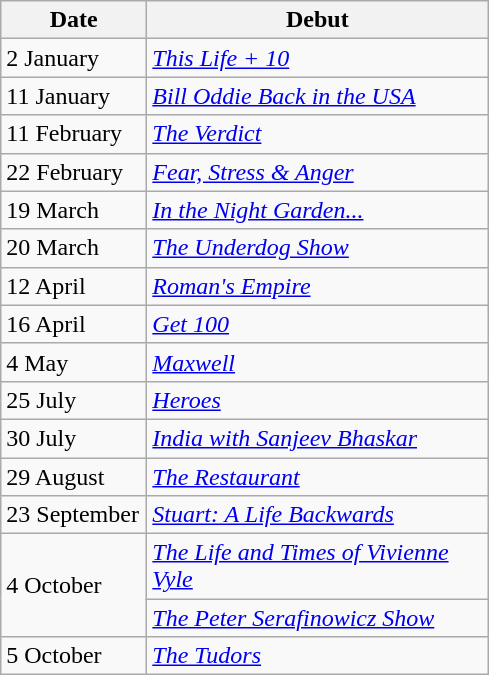<table class="wikitable">
<tr>
<th width=90>Date</th>
<th width=220>Debut</th>
</tr>
<tr>
<td>2 January</td>
<td><em><a href='#'>This Life + 10</a></em></td>
</tr>
<tr>
<td>11 January</td>
<td><em><a href='#'>Bill Oddie Back in the USA</a></em></td>
</tr>
<tr>
<td>11 February</td>
<td><em><a href='#'>The Verdict</a></em></td>
</tr>
<tr>
<td>22 February</td>
<td><em><a href='#'>Fear, Stress & Anger</a></em></td>
</tr>
<tr>
<td>19 March</td>
<td><em><a href='#'>In the Night Garden...</a></em></td>
</tr>
<tr>
<td>20 March</td>
<td><em><a href='#'>The Underdog Show</a></em></td>
</tr>
<tr>
<td>12 April</td>
<td><em><a href='#'>Roman's Empire</a></em></td>
</tr>
<tr>
<td>16 April</td>
<td><em><a href='#'>Get 100</a></em></td>
</tr>
<tr>
<td>4 May</td>
<td><em><a href='#'>Maxwell</a></em></td>
</tr>
<tr>
<td>25 July</td>
<td><em><a href='#'>Heroes</a></em></td>
</tr>
<tr>
<td>30 July</td>
<td><em><a href='#'>India with Sanjeev Bhaskar</a></em></td>
</tr>
<tr>
<td>29 August</td>
<td><em><a href='#'>The Restaurant</a></em></td>
</tr>
<tr>
<td>23 September</td>
<td><em><a href='#'>Stuart: A Life Backwards</a></em></td>
</tr>
<tr>
<td rowspan="2">4 October</td>
<td><em><a href='#'>The Life and Times of Vivienne Vyle</a></em></td>
</tr>
<tr>
<td><em><a href='#'>The Peter Serafinowicz Show</a></em></td>
</tr>
<tr>
<td>5 October</td>
<td><em><a href='#'>The Tudors</a></em></td>
</tr>
</table>
